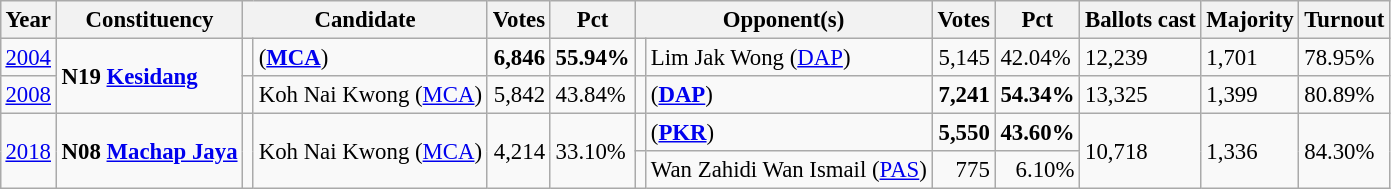<table class="wikitable" style="margin:0.5em ; font-size:95%">
<tr>
<th>Year</th>
<th>Constituency</th>
<th colspan=2>Candidate</th>
<th>Votes</th>
<th>Pct</th>
<th colspan=2>Opponent(s)</th>
<th>Votes</th>
<th>Pct</th>
<th>Ballots cast</th>
<th>Majority</th>
<th>Turnout</th>
</tr>
<tr>
<td><a href='#'>2004</a></td>
<td rowspan=2><strong>N19 <a href='#'>Kesidang</a></strong></td>
<td></td>
<td> (<a href='#'><strong>MCA</strong></a>)</td>
<td align="right"><strong>6,846</strong></td>
<td><strong>55.94%</strong></td>
<td></td>
<td>Lim Jak Wong (<a href='#'>DAP</a>)</td>
<td align="right">5,145</td>
<td>42.04%</td>
<td>12,239</td>
<td>1,701</td>
<td>78.95%</td>
</tr>
<tr>
<td><a href='#'>2008</a></td>
<td></td>
<td>Koh Nai Kwong (<a href='#'>MCA</a>)</td>
<td align="right">5,842</td>
<td>43.84%</td>
<td></td>
<td> (<strong><a href='#'>DAP</a></strong>)</td>
<td align="right"><strong>7,241</strong></td>
<td><strong>54.34%</strong></td>
<td>13,325</td>
<td>1,399</td>
<td>80.89%</td>
</tr>
<tr>
<td rowspan=2><a href='#'>2018</a></td>
<td rowspan=2><strong>N08 <a href='#'>Machap Jaya</a></strong></td>
<td rowspan=2 ></td>
<td rowspan=2>Koh Nai Kwong (<a href='#'>MCA</a>)</td>
<td rowspan=2 align="right">4,214</td>
<td rowspan=2>33.10%</td>
<td></td>
<td> (<a href='#'><strong>PKR</strong></a>)</td>
<td align="right"><strong>5,550</strong></td>
<td><strong>43.60%</strong></td>
<td rowspan=2>10,718</td>
<td rowspan=2>1,336</td>
<td rowspan=2>84.30%</td>
</tr>
<tr>
<td></td>
<td>Wan Zahidi Wan Ismail (<a href='#'>PAS</a>)</td>
<td align="right">775</td>
<td align=right>6.10%</td>
</tr>
</table>
